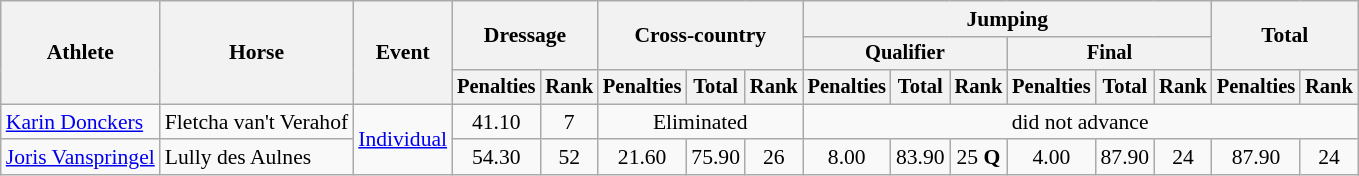<table class=wikitable style="font-size:90%">
<tr>
<th rowspan="3">Athlete</th>
<th rowspan="3">Horse</th>
<th rowspan="3">Event</th>
<th colspan="2" rowspan="2">Dressage</th>
<th colspan="3" rowspan="2">Cross-country</th>
<th colspan="6">Jumping</th>
<th colspan="2" rowspan="2">Total</th>
</tr>
<tr style="font-size:95%">
<th colspan="3">Qualifier</th>
<th colspan="3">Final</th>
</tr>
<tr style="font-size:95%">
<th>Penalties</th>
<th>Rank</th>
<th>Penalties</th>
<th>Total</th>
<th>Rank</th>
<th>Penalties</th>
<th>Total</th>
<th>Rank</th>
<th>Penalties</th>
<th>Total</th>
<th>Rank</th>
<th>Penalties</th>
<th>Rank</th>
</tr>
<tr align=center>
<td align=left><a href='#'>Karin Donckers</a></td>
<td align=left>Fletcha van't Verahof</td>
<td align=left rowspan=2><a href='#'>Individual</a></td>
<td>41.10</td>
<td>7</td>
<td colspan=3>Eliminated</td>
<td colspan=8>did not advance</td>
</tr>
<tr align=center>
<td align=left><a href='#'>Joris Vanspringel</a></td>
<td align=left>Lully des Aulnes</td>
<td>54.30</td>
<td>52</td>
<td>21.60</td>
<td>75.90</td>
<td>26</td>
<td>8.00</td>
<td>83.90</td>
<td>25 <strong>Q</strong></td>
<td>4.00</td>
<td>87.90</td>
<td>24</td>
<td>87.90</td>
<td>24</td>
</tr>
</table>
